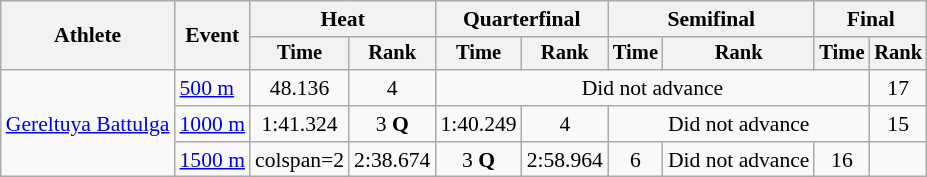<table class="wikitable" style="font-size:90%">
<tr>
<th rowspan=2>Athlete</th>
<th rowspan=2>Event</th>
<th colspan=2>Heat</th>
<th colspan=2>Quarterfinal</th>
<th colspan=2>Semifinal</th>
<th colspan=2>Final</th>
</tr>
<tr style="font-size:95%">
<th>Time</th>
<th>Rank</th>
<th>Time</th>
<th>Rank</th>
<th>Time</th>
<th>Rank</th>
<th>Time</th>
<th>Rank</th>
</tr>
<tr align=center>
<td align=left rowspan=3><a href='#'>Gereltuya Battulga</a></td>
<td align=left><a href='#'>500 m</a></td>
<td>48.136</td>
<td>4</td>
<td colspan=5>Did not advance</td>
<td>17</td>
</tr>
<tr align=center>
<td align=left rowspan=1><a href='#'>1000 m</a></td>
<td>1:41.324</td>
<td>3 <strong>Q</strong></td>
<td>1:40.249</td>
<td>4</td>
<td colspan=3>Did not advance</td>
<td>15</td>
</tr>
<tr align=center>
<td align=left><a href='#'>1500 m</a></td>
<td>colspan=2 </td>
<td>2:38.674</td>
<td>3 <strong>Q</strong></td>
<td>2:58.964</td>
<td>6</td>
<td colspan=1>Did not advance</td>
<td>16</td>
</tr>
</table>
